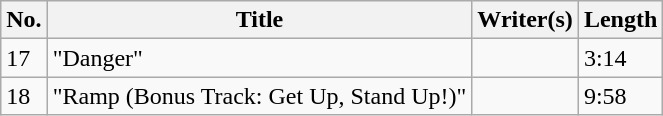<table class="wikitable">
<tr>
<th><abbr>No.</abbr></th>
<th>Title</th>
<th>Writer(s)</th>
<th>Length</th>
</tr>
<tr>
<td>17</td>
<td>"Danger"</td>
<td></td>
<td>3:14</td>
</tr>
<tr>
<td>18</td>
<td>"Ramp (Bonus Track: Get Up, Stand Up!)"</td>
<td></td>
<td>9:58</td>
</tr>
</table>
